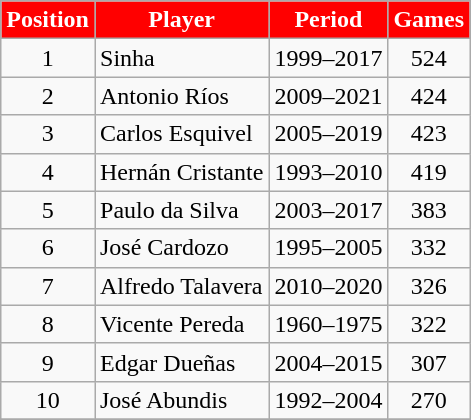<table class="wikitable" style="text-align:center;margin-left:1em">
<tr style="color:White;">
<th style="background:#FF0000;">Position</th>
<th style="background:#FF0000;">Player</th>
<th style="background:#FF0000;">Period</th>
<th style="background:#FF0000;">Games</th>
</tr>
<tr>
<td>1</td>
<td style="text-align:left;"> Sinha</td>
<td>1999–2017</td>
<td>524</td>
</tr>
<tr>
<td>2</td>
<td style="text-align:left;"> Antonio Ríos</td>
<td>2009–2021</td>
<td>424</td>
</tr>
<tr>
<td>3</td>
<td style="text-align:left;"> Carlos Esquivel</td>
<td>2005–2019</td>
<td>423</td>
</tr>
<tr>
<td>4</td>
<td style="text-align:left;"> Hernán Cristante</td>
<td>1993–2010</td>
<td>419</td>
</tr>
<tr>
<td>5</td>
<td style="text-align:left;"> Paulo da Silva</td>
<td>2003–2017</td>
<td>383</td>
</tr>
<tr>
<td>6</td>
<td style="text-align:left;"> José Cardozo</td>
<td>1995–2005</td>
<td>332</td>
</tr>
<tr>
<td>7</td>
<td style="text-align:left;"> Alfredo Talavera</td>
<td>2010–2020</td>
<td>326</td>
</tr>
<tr>
<td>8</td>
<td style="text-align:left;"> Vicente Pereda</td>
<td>1960–1975</td>
<td>322</td>
</tr>
<tr>
<td>9</td>
<td style="text-align:left;"> Edgar Dueñas</td>
<td>2004–2015</td>
<td>307</td>
</tr>
<tr>
<td>10</td>
<td style="text-align:left;"> José Abundis</td>
<td>1992–2004</td>
<td>270</td>
</tr>
<tr>
</tr>
</table>
